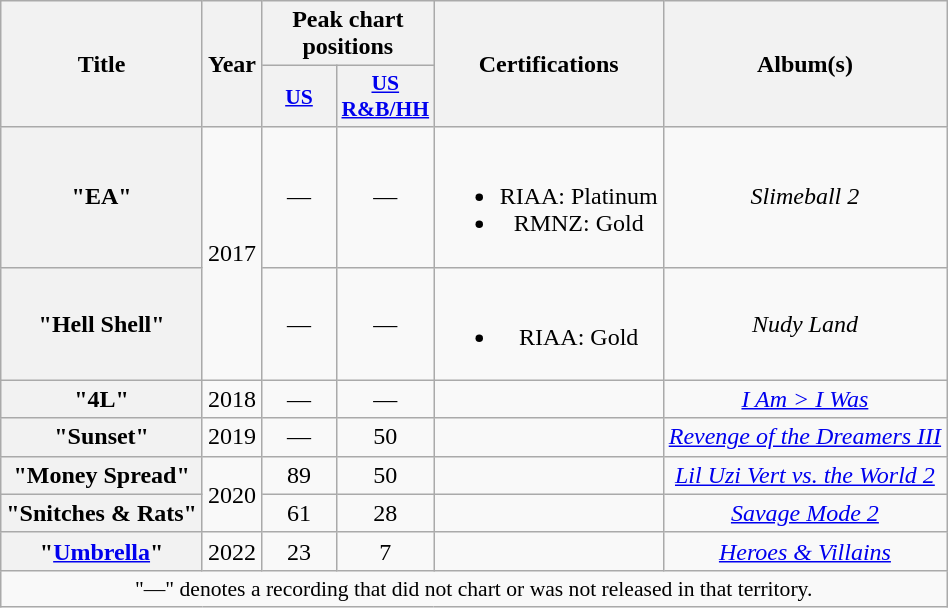<table class="wikitable plainrowheaders" style="text-align:center;">
<tr>
<th rowspan="2">Title</th>
<th rowspan="2">Year</th>
<th colspan="2">Peak chart positions</th>
<th rowspan="2">Certifications</th>
<th rowspan="2">Album(s)</th>
</tr>
<tr>
<th scope="col" style="width:3em;font-size:90%;"><a href='#'>US</a><br></th>
<th scope="col" style="width:3em;font-size:90%;"><a href='#'>US<br>R&B/HH</a><br></th>
</tr>
<tr>
<th scope="row">"EA"<br></th>
<td rowspan="2">2017</td>
<td>—</td>
<td>—</td>
<td><br><ul><li>RIAA: Platinum</li><li>RMNZ: Gold</li></ul></td>
<td><em>Slimeball 2</em></td>
</tr>
<tr>
<th scope="row">"Hell Shell"</th>
<td>—</td>
<td>—</td>
<td><br><ul><li>RIAA: Gold</li></ul></td>
<td><em>Nudy Land</em></td>
</tr>
<tr>
<th scope="row">"4L"<br></th>
<td>2018</td>
<td>—</td>
<td>—</td>
<td></td>
<td><em><a href='#'>I Am > I Was</a></em></td>
</tr>
<tr>
<th scope="row">"Sunset"<br></th>
<td>2019</td>
<td>—</td>
<td>50</td>
<td></td>
<td><em><a href='#'>Revenge of the Dreamers III</a></em></td>
</tr>
<tr>
<th scope="row">"Money Spread"<br></th>
<td rowspan="2">2020</td>
<td>89</td>
<td>50</td>
<td></td>
<td><em><a href='#'>Lil Uzi Vert vs. the World 2</a></em></td>
</tr>
<tr>
<th scope="row">"Snitches & Rats"<br></th>
<td>61</td>
<td>28</td>
<td></td>
<td><em><a href='#'>Savage Mode 2</a></em></td>
</tr>
<tr>
<th scope="row">"<a href='#'>Umbrella</a>"<br></th>
<td>2022</td>
<td>23</td>
<td>7</td>
<td></td>
<td><em><a href='#'>Heroes & Villains</a></em></td>
</tr>
<tr>
<td colspan="14" style="font-size:90%">"—" denotes a recording that did not chart or was not released in that territory.</td>
</tr>
</table>
